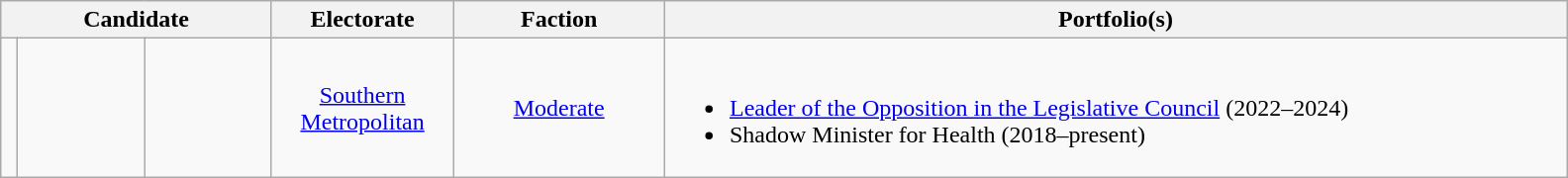<table class="wikitable" style="text-align:center">
<tr>
<th width=175px; colspan=3>Candidate</th>
<th width=115px>Electorate</th>
<th width=135px>Faction</th>
<th width=600px>Portfolio(s)</th>
</tr>
<tr>
<td width="3pt" > </td>
<td></td>
<td></td>
<td><a href='#'>Southern Metropolitan</a></td>
<td><a href='#'>Moderate</a></td>
<td align=left><br><ul><li><a href='#'>Leader of the Opposition in the Legislative Council</a> (2022–2024)</li><li>Shadow Minister for Health (2018–present)</li></ul></td>
</tr>
</table>
